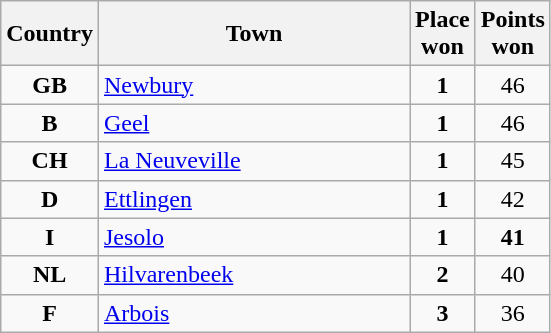<table class="wikitable">
<tr>
<th width="25">Country</th>
<th width="200">Town</th>
<th width="25">Place won</th>
<th width="25">Points won</th>
</tr>
<tr>
<td align="center"><strong>GB</strong></td>
<td align="left"><a href='#'>Newbury</a></td>
<td align="center"><strong>1</strong></td>
<td align="center">46</td>
</tr>
<tr>
<td align="center"><strong>B</strong></td>
<td align="left"><a href='#'>Geel</a></td>
<td align="center"><strong>1</strong></td>
<td align="center">46</td>
</tr>
<tr>
<td align="center"><strong>CH</strong></td>
<td align="left"><a href='#'>La Neuveville</a></td>
<td align="center"><strong>1</strong></td>
<td align="center">45</td>
</tr>
<tr>
<td align="center"><strong>D</strong></td>
<td align="left"><a href='#'>Ettlingen</a></td>
<td align="center"><strong>1</strong></td>
<td align="center">42</td>
</tr>
<tr>
<td align="center"><strong>I</strong></td>
<td align="left"><a href='#'>Jesolo</a></td>
<td align="center"><strong>1</strong></td>
<td align="center"><strong>41</strong></td>
</tr>
<tr>
<td align="center"><strong>NL</strong></td>
<td align="left"><a href='#'>Hilvarenbeek</a></td>
<td align="center"><strong>2</strong></td>
<td align="center">40</td>
</tr>
<tr>
<td align="center"><strong>F</strong></td>
<td align="left"><a href='#'>Arbois</a></td>
<td align="center"><strong>3</strong></td>
<td align="center">36</td>
</tr>
</table>
